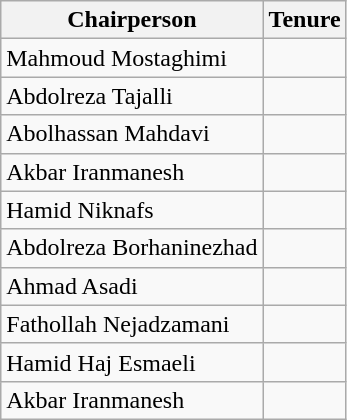<table class="wikitable" style="text-align: left;">
<tr>
<th>Chairperson</th>
<th>Tenure</th>
</tr>
<tr>
<td> Mahmoud Mostaghimi</td>
<td></td>
</tr>
<tr>
<td> Abdolreza Tajalli</td>
<td></td>
</tr>
<tr>
<td> Abolhassan Mahdavi</td>
<td></td>
</tr>
<tr>
<td> Akbar Iranmanesh</td>
<td></td>
</tr>
<tr>
<td> Hamid Niknafs</td>
<td></td>
</tr>
<tr>
<td> Abdolreza Borhaninezhad</td>
<td></td>
</tr>
<tr>
<td> Ahmad Asadi</td>
<td></td>
</tr>
<tr>
<td> Fathollah Nejadzamani</td>
<td></td>
</tr>
<tr>
<td> Hamid Haj Esmaeli</td>
<td></td>
</tr>
<tr>
<td> Akbar Iranmanesh</td>
<td></td>
</tr>
</table>
